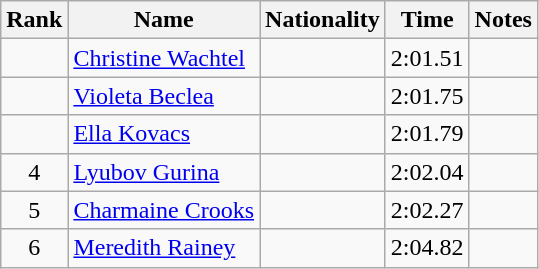<table class="wikitable sortable" style="text-align:center">
<tr>
<th>Rank</th>
<th>Name</th>
<th>Nationality</th>
<th>Time</th>
<th>Notes</th>
</tr>
<tr>
<td></td>
<td align="left"><a href='#'>Christine Wachtel</a></td>
<td align=left></td>
<td>2:01.51</td>
<td></td>
</tr>
<tr>
<td></td>
<td align="left"><a href='#'>Violeta Beclea</a></td>
<td align=left></td>
<td>2:01.75</td>
<td></td>
</tr>
<tr>
<td></td>
<td align="left"><a href='#'>Ella Kovacs</a></td>
<td align=left></td>
<td>2:01.79</td>
<td></td>
</tr>
<tr>
<td>4</td>
<td align="left"><a href='#'>Lyubov Gurina</a></td>
<td align=left></td>
<td>2:02.04</td>
<td></td>
</tr>
<tr>
<td>5</td>
<td align="left"><a href='#'>Charmaine Crooks</a></td>
<td align=left></td>
<td>2:02.27</td>
<td></td>
</tr>
<tr>
<td>6</td>
<td align="left"><a href='#'>Meredith Rainey</a></td>
<td align=left></td>
<td>2:04.82</td>
<td></td>
</tr>
</table>
